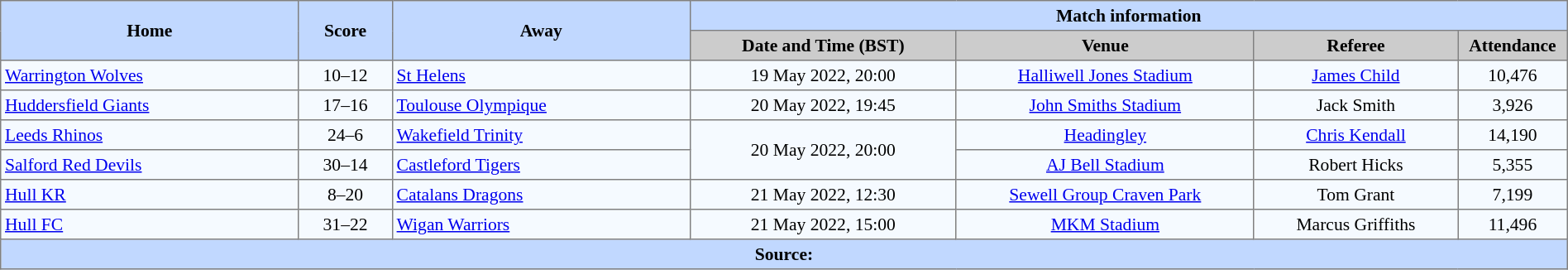<table border=1 style="border-collapse:collapse; font-size:90%; text-align:center;" cellpadding=3 cellspacing=0 width=100%>
<tr style="background:#C1D8ff;">
<th scope="col" rowspan=2 width=19%>Home</th>
<th scope="col" rowspan=2 width=6%>Score</th>
<th scope="col" rowspan=2 width=19%>Away</th>
<th colspan=4>Match information</th>
</tr>
<tr style="background:#CCCCCC;">
<th scope="col" width=17%>Date and Time (BST)</th>
<th scope="col" width=19%>Venue</th>
<th scope="col" width=13%>Referee</th>
<th scope="col" width=7%>Attendance</th>
</tr>
<tr style="background:#F5FAFF;">
<td style="text-align:left;"> <a href='#'>Warrington Wolves</a></td>
<td>10–12</td>
<td style="text-align:left;"> <a href='#'>St Helens</a></td>
<td>19 May 2022, 20:00</td>
<td><a href='#'>Halliwell Jones Stadium</a></td>
<td><a href='#'>James Child</a></td>
<td>10,476</td>
</tr>
<tr style="background:#F5FAFF;">
<td style="text-align:left;"> <a href='#'>Huddersfield Giants</a></td>
<td>17–16</td>
<td style="text-align:left;"> <a href='#'>Toulouse Olympique</a></td>
<td>20 May 2022, 19:45</td>
<td><a href='#'>John Smiths Stadium</a></td>
<td>Jack Smith</td>
<td>3,926</td>
</tr>
<tr style="background:#F5FAFF;">
<td style="text-align:left;"> <a href='#'>Leeds Rhinos</a></td>
<td>24–6</td>
<td style="text-align:left;"> <a href='#'>Wakefield Trinity</a></td>
<td Rowspan=2>20 May 2022, 20:00</td>
<td><a href='#'>Headingley</a></td>
<td><a href='#'>Chris Kendall</a></td>
<td>14,190</td>
</tr>
<tr style="background:#F5FAFF;">
<td style="text-align:left;"> <a href='#'>Salford Red Devils</a></td>
<td>30–14</td>
<td style="text-align:left;"> <a href='#'>Castleford Tigers</a></td>
<td><a href='#'>AJ Bell Stadium</a></td>
<td>Robert Hicks</td>
<td>5,355</td>
</tr>
<tr style="background:#F5FAFF;">
<td style="text-align:left;"> <a href='#'>Hull KR</a></td>
<td>8–20</td>
<td style="text-align:left;"> <a href='#'>Catalans Dragons</a></td>
<td>21 May 2022, 12:30</td>
<td><a href='#'>Sewell Group Craven Park</a></td>
<td>Tom Grant</td>
<td>7,199</td>
</tr>
<tr style="background:#F5FAFF;">
<td style="text-align:left;"> <a href='#'>Hull FC</a></td>
<td>31–22</td>
<td style="text-align:left;"> <a href='#'>Wigan Warriors</a></td>
<td>21 May 2022, 15:00</td>
<td><a href='#'>MKM Stadium</a></td>
<td>Marcus Griffiths</td>
<td>11,496</td>
</tr>
<tr style="background:#c1d8ff;">
<th colspan=7>Source:</th>
</tr>
</table>
